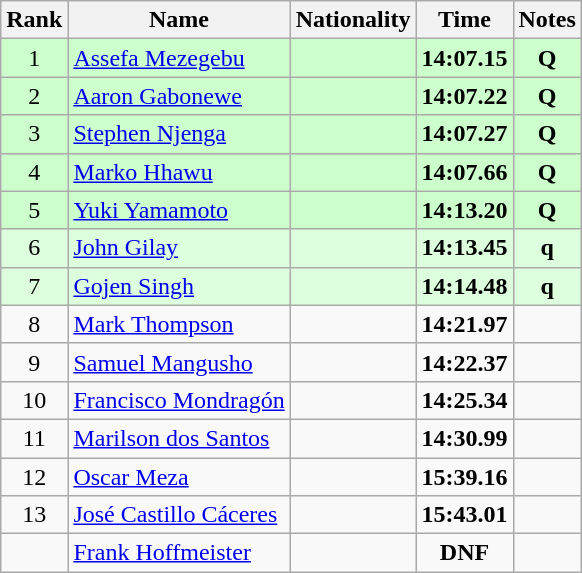<table class="wikitable sortable" style="text-align:center">
<tr>
<th>Rank</th>
<th>Name</th>
<th>Nationality</th>
<th>Time</th>
<th>Notes</th>
</tr>
<tr bgcolor=ccffcc>
<td>1</td>
<td align=left><a href='#'>Assefa Mezegebu</a></td>
<td align=left></td>
<td><strong>14:07.15</strong></td>
<td><strong>Q</strong></td>
</tr>
<tr bgcolor=ccffcc>
<td>2</td>
<td align=left><a href='#'>Aaron Gabonewe</a></td>
<td align=left></td>
<td><strong>14:07.22</strong></td>
<td><strong>Q</strong></td>
</tr>
<tr bgcolor=ccffcc>
<td>3</td>
<td align=left><a href='#'>Stephen Njenga</a></td>
<td align=left></td>
<td><strong>14:07.27</strong></td>
<td><strong>Q</strong></td>
</tr>
<tr bgcolor=ccffcc>
<td>4</td>
<td align=left><a href='#'>Marko Hhawu</a></td>
<td align=left></td>
<td><strong>14:07.66</strong></td>
<td><strong>Q</strong></td>
</tr>
<tr bgcolor=ccffcc>
<td>5</td>
<td align=left><a href='#'>Yuki Yamamoto</a></td>
<td align=left></td>
<td><strong>14:13.20</strong></td>
<td><strong>Q</strong></td>
</tr>
<tr bgcolor=ddffdd>
<td>6</td>
<td align=left><a href='#'>John Gilay</a></td>
<td align=left></td>
<td><strong>14:13.45</strong></td>
<td><strong>q</strong></td>
</tr>
<tr bgcolor=ddffdd>
<td>7</td>
<td align=left><a href='#'>Gojen Singh</a></td>
<td align=left></td>
<td><strong>14:14.48</strong></td>
<td><strong>q</strong></td>
</tr>
<tr>
<td>8</td>
<td align=left><a href='#'>Mark Thompson</a></td>
<td align=left></td>
<td><strong>14:21.97</strong></td>
<td></td>
</tr>
<tr>
<td>9</td>
<td align=left><a href='#'>Samuel Mangusho</a></td>
<td align=left></td>
<td><strong>14:22.37</strong></td>
<td></td>
</tr>
<tr>
<td>10</td>
<td align=left><a href='#'>Francisco Mondragón</a></td>
<td align=left></td>
<td><strong>14:25.34</strong></td>
<td></td>
</tr>
<tr>
<td>11</td>
<td align=left><a href='#'>Marilson dos Santos</a></td>
<td align=left></td>
<td><strong>14:30.99</strong></td>
<td></td>
</tr>
<tr>
<td>12</td>
<td align=left><a href='#'>Oscar Meza</a></td>
<td align=left></td>
<td><strong>15:39.16</strong></td>
<td></td>
</tr>
<tr>
<td>13</td>
<td align=left><a href='#'>José Castillo Cáceres</a></td>
<td align=left></td>
<td><strong>15:43.01</strong></td>
<td></td>
</tr>
<tr>
<td></td>
<td align=left><a href='#'>Frank Hoffmeister</a></td>
<td align=left></td>
<td><strong>DNF</strong></td>
<td></td>
</tr>
</table>
